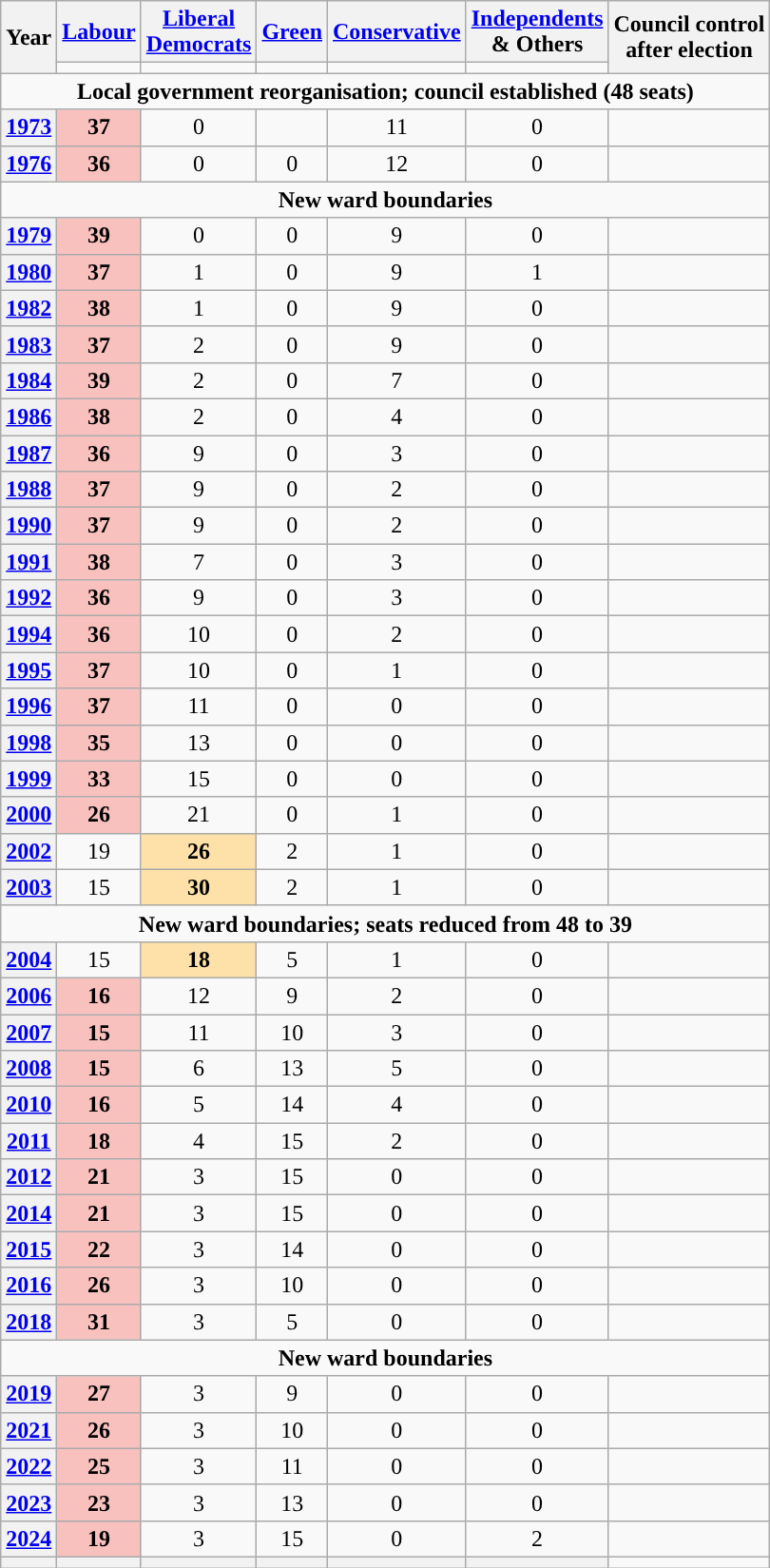<table class="wikitable plainrowheaders" style="text-align:center">
<tr>
<th scope="col" rowspan="2">Year</th>
<th scope="col"><a href='#'>Labour</a></th>
<th scope="col" style="width:1px"><a href='#'>Liberal Democrats</a></th>
<th scope="col"><a href='#'>Green</a></th>
<th scope="col"><a href='#'>Conservative</a></th>
<th scope="col"><a href='#'>Independents</a><br>& Others</th>
<th scope="col" rowspan="2" colspan="2">Council control<br>after election</th>
</tr>
<tr>
<td style="background:"></td>
<td style="background:"></td>
<td style="background:"></td>
<td style="background:"></td>
<td style="background:"></td>
</tr>
<tr>
<td colspan="9"><strong>Local government reorganisation; council established (48 seats)</strong></td>
</tr>
<tr>
<th scope="row"><a href='#'>1973</a></th>
<td style="background:#F8C1BE;"><strong>37</strong></td>
<td>0</td>
<td></td>
<td>11</td>
<td>0</td>
<td></td>
</tr>
<tr>
<th scope="row"><a href='#'>1976</a></th>
<td style="background:#F8C1BE;"><strong>36</strong></td>
<td>0</td>
<td>0</td>
<td>12</td>
<td>0</td>
<td></td>
</tr>
<tr>
<td colspan="9"><strong>New ward boundaries</strong></td>
</tr>
<tr>
<th scope="row"><a href='#'>1979</a></th>
<td style="background:#F8C1BE;"><strong>39</strong></td>
<td>0</td>
<td>0</td>
<td>9</td>
<td>0</td>
<td></td>
</tr>
<tr>
<th scope="row"><a href='#'>1980</a></th>
<td style="background:#F8C1BE;"><strong>37</strong></td>
<td>1</td>
<td>0</td>
<td>9</td>
<td>1</td>
<td></td>
</tr>
<tr>
<th scope="row"><a href='#'>1982</a></th>
<td style="background:#F8C1BE;"><strong>38</strong></td>
<td>1</td>
<td>0</td>
<td>9</td>
<td>0</td>
<td></td>
</tr>
<tr>
<th scope="row"><a href='#'>1983</a></th>
<td style="background:#F8C1BE;"><strong>37</strong></td>
<td>2</td>
<td>0</td>
<td>9</td>
<td>0</td>
<td></td>
</tr>
<tr>
<th scope="row"><a href='#'>1984</a></th>
<td style="background:#F8C1BE;"><strong>39</strong></td>
<td>2</td>
<td>0</td>
<td>7</td>
<td>0</td>
<td></td>
</tr>
<tr>
<th scope="row"><a href='#'>1986</a></th>
<td style="background:#F8C1BE;"><strong>38</strong></td>
<td>2</td>
<td>0</td>
<td>4</td>
<td>0</td>
<td></td>
</tr>
<tr>
<th scope="row"><a href='#'>1987</a></th>
<td style="background:#F8C1BE;"><strong>36</strong></td>
<td>9</td>
<td>0</td>
<td>3</td>
<td>0</td>
<td></td>
</tr>
<tr>
<th scope="row"><a href='#'>1988</a></th>
<td style="background:#F8C1BE;"><strong>37</strong></td>
<td>9</td>
<td>0</td>
<td>2</td>
<td>0</td>
<td></td>
</tr>
<tr>
<th scope="row"><a href='#'>1990</a></th>
<td style="background:#F8C1BE;"><strong>37</strong></td>
<td>9</td>
<td>0</td>
<td>2</td>
<td>0</td>
<td></td>
</tr>
<tr>
<th scope="row"><a href='#'>1991</a></th>
<td style="background:#F8C1BE;"><strong>38</strong></td>
<td>7</td>
<td>0</td>
<td>3</td>
<td>0</td>
<td></td>
</tr>
<tr>
<th scope="row"><a href='#'>1992</a></th>
<td style="background:#F8C1BE;"><strong>36</strong></td>
<td>9</td>
<td>0</td>
<td>3</td>
<td>0</td>
<td></td>
</tr>
<tr>
<th scope="row"><a href='#'>1994</a></th>
<td style="background:#F8C1BE;"><strong>36</strong></td>
<td>10</td>
<td>0</td>
<td>2</td>
<td>0</td>
<td></td>
</tr>
<tr>
<th scope="row"><a href='#'>1995</a></th>
<td style="background:#F8C1BE;"><strong>37</strong></td>
<td>10</td>
<td>0</td>
<td>1</td>
<td>0</td>
<td></td>
</tr>
<tr>
<th scope="row"><a href='#'>1996</a></th>
<td style="background:#F8C1BE;"><strong>37</strong></td>
<td>11</td>
<td>0</td>
<td>0</td>
<td>0</td>
<td></td>
</tr>
<tr>
<th scope="row"><a href='#'>1998</a></th>
<td style="background:#F8C1BE;"><strong>35</strong></td>
<td>13</td>
<td>0</td>
<td>0</td>
<td>0</td>
<td></td>
</tr>
<tr>
<th scope="row"><a href='#'>1999</a></th>
<td style="background:#F8C1BE;"><strong>33</strong></td>
<td>15</td>
<td>0</td>
<td>0</td>
<td>0</td>
<td></td>
</tr>
<tr>
<th scope="row"><a href='#'>2000</a></th>
<td style="background:#F8C1BE;"><strong>26</strong></td>
<td>21</td>
<td>0</td>
<td>1</td>
<td>0</td>
<td></td>
</tr>
<tr>
<th scope="row"><a href='#'>2002</a></th>
<td>19</td>
<td style="background:#FEE1A8"><strong>26</strong></td>
<td>2</td>
<td>1</td>
<td>0</td>
<td></td>
</tr>
<tr>
<th scope="row"><a href='#'>2003</a></th>
<td>15</td>
<td style="background:#FEE1A8"><strong>30</strong></td>
<td>2</td>
<td>1</td>
<td>0</td>
<td></td>
</tr>
<tr>
<td colspan="9"><strong>New ward boundaries; seats reduced from 48 to 39</strong></td>
</tr>
<tr>
<th scope="row"><a href='#'>2004</a></th>
<td>15</td>
<td style="background:#FEE1A8"><strong>18</strong></td>
<td>5</td>
<td>1</td>
<td>0</td>
<td></td>
</tr>
<tr>
<th scope="row"><a href='#'>2006</a></th>
<td style="background:#F8C1BE;"><strong>16</strong></td>
<td>12</td>
<td>9</td>
<td>2</td>
<td>0</td>
<td></td>
</tr>
<tr>
<th scope="row"><a href='#'>2007</a></th>
<td style="background:#F8C1BE;"><strong>15</strong></td>
<td>11</td>
<td>10</td>
<td>3</td>
<td>0</td>
<td></td>
</tr>
<tr>
<th scope="row"><a href='#'>2008</a></th>
<td style="background:#F8C1BE;"><strong>15</strong></td>
<td>6</td>
<td>13</td>
<td>5</td>
<td>0</td>
<td></td>
</tr>
<tr>
<th scope="row"><a href='#'>2010</a></th>
<td style="background:#F8C1BE;"><strong>16</strong></td>
<td>5</td>
<td>14</td>
<td>4</td>
<td>0</td>
<td></td>
</tr>
<tr>
<th scope="row"><a href='#'>2011</a></th>
<td style="background:#F8C1BE;"><strong>18</strong></td>
<td>4</td>
<td>15</td>
<td>2</td>
<td>0</td>
<td></td>
</tr>
<tr>
<th scope="row"><a href='#'>2012</a></th>
<td style="background:#F8C1BE;"><strong>21</strong></td>
<td>3</td>
<td>15</td>
<td>0</td>
<td>0</td>
<td></td>
</tr>
<tr>
<th scope="row"><a href='#'>2014</a></th>
<td style="background:#F8C1BE;"><strong>21</strong></td>
<td>3</td>
<td>15</td>
<td>0</td>
<td>0</td>
<td></td>
</tr>
<tr>
<th scope="row"><a href='#'>2015</a></th>
<td style="background:#F8C1BE;"><strong>22</strong></td>
<td>3</td>
<td>14</td>
<td>0</td>
<td>0</td>
<td></td>
</tr>
<tr>
<th scope="row"><a href='#'>2016</a></th>
<td style="background:#F8C1BE;"><strong>26</strong></td>
<td>3</td>
<td>10</td>
<td>0</td>
<td>0</td>
<td></td>
</tr>
<tr>
<th scope="row"><a href='#'>2018</a></th>
<td style="background:#F8C1BE;"><strong>31</strong></td>
<td>3</td>
<td>5</td>
<td>0</td>
<td>0</td>
<td></td>
</tr>
<tr>
<td colspan="9"><strong>New ward boundaries</strong></td>
</tr>
<tr>
<th scope="row"><a href='#'>2019</a></th>
<td style="background:#F8C1BE;"><strong>27</strong></td>
<td>3</td>
<td>9</td>
<td>0</td>
<td>0</td>
<td></td>
</tr>
<tr>
<th scope="row"><a href='#'>2021</a></th>
<td style="background:#F8C1BE;"><strong>26</strong></td>
<td>3</td>
<td>10</td>
<td>0</td>
<td>0</td>
<td></td>
</tr>
<tr>
<th scope="row"><a href='#'>2022</a></th>
<td style="background:#F8C1BE;"><strong>25</strong></td>
<td>3</td>
<td>11</td>
<td>0</td>
<td>0</td>
<td></td>
</tr>
<tr>
<th scope="row"><a href='#'>2023</a></th>
<td style="background:#F8C1BE;"><strong>23</strong></td>
<td>3</td>
<td>13</td>
<td>0</td>
<td>0</td>
<td></td>
</tr>
<tr>
<th scope="row"><a href='#'>2024</a></th>
<td style="background:#F8C1BE;"><strong>19</strong></td>
<td>3</td>
<td>15</td>
<td>0</td>
<td>2</td>
<td></td>
</tr>
<tr>
<th></th>
<th style="background-color: "></th>
<th style="background-color: "></th>
<th style="background-color: "></th>
<th style="background-color: "></th>
<th style="background-color: "></th>
</tr>
</table>
